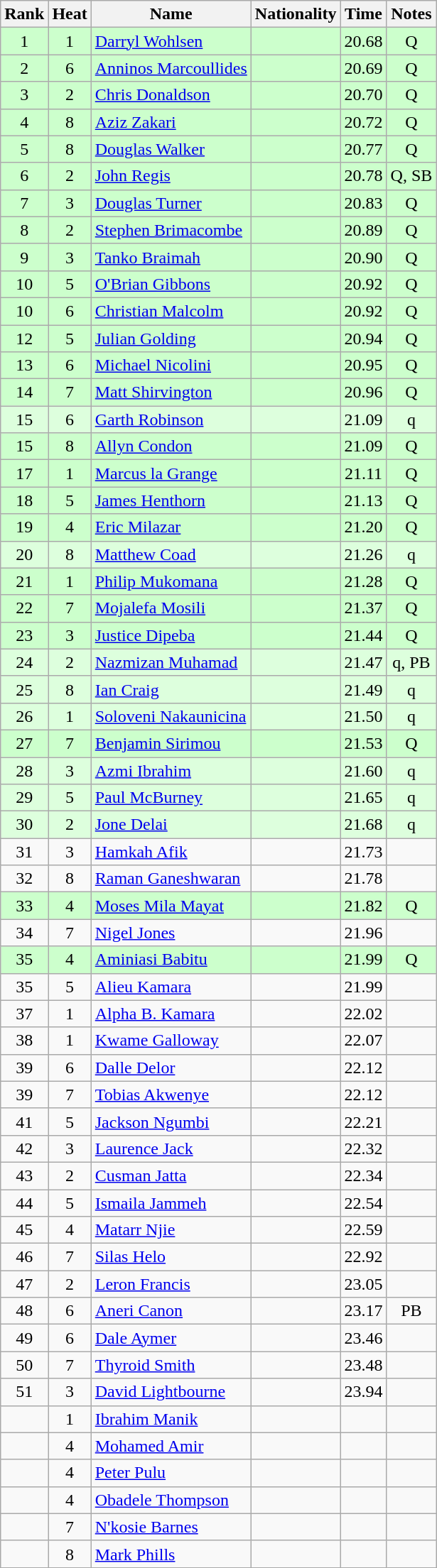<table class="wikitable sortable" style="text-align:center">
<tr>
<th>Rank</th>
<th>Heat</th>
<th>Name</th>
<th>Nationality</th>
<th>Time</th>
<th>Notes</th>
</tr>
<tr bgcolor=ccffcc>
<td>1</td>
<td>1</td>
<td align=left><a href='#'>Darryl Wohlsen</a></td>
<td align=left></td>
<td>20.68</td>
<td>Q</td>
</tr>
<tr bgcolor=ccffcc>
<td>2</td>
<td>6</td>
<td align=left><a href='#'>Anninos Marcoullides</a></td>
<td align=left></td>
<td>20.69</td>
<td>Q</td>
</tr>
<tr bgcolor=ccffcc>
<td>3</td>
<td>2</td>
<td align=left><a href='#'>Chris Donaldson</a></td>
<td align=left></td>
<td>20.70</td>
<td>Q</td>
</tr>
<tr bgcolor=ccffcc>
<td>4</td>
<td>8</td>
<td align=left><a href='#'>Aziz Zakari</a></td>
<td align=left></td>
<td>20.72</td>
<td>Q</td>
</tr>
<tr bgcolor=ccffcc>
<td>5</td>
<td>8</td>
<td align=left><a href='#'>Douglas Walker</a></td>
<td align=left></td>
<td>20.77</td>
<td>Q</td>
</tr>
<tr bgcolor=ccffcc>
<td>6</td>
<td>2</td>
<td align=left><a href='#'>John Regis</a></td>
<td align=left></td>
<td>20.78</td>
<td>Q, SB</td>
</tr>
<tr bgcolor=ccffcc>
<td>7</td>
<td>3</td>
<td align=left><a href='#'>Douglas Turner</a></td>
<td align=left></td>
<td>20.83</td>
<td>Q</td>
</tr>
<tr bgcolor=ccffcc>
<td>8</td>
<td>2</td>
<td align=left><a href='#'>Stephen Brimacombe</a></td>
<td align=left></td>
<td>20.89</td>
<td>Q</td>
</tr>
<tr bgcolor=ccffcc>
<td>9</td>
<td>3</td>
<td align=left><a href='#'>Tanko Braimah</a></td>
<td align=left></td>
<td>20.90</td>
<td>Q</td>
</tr>
<tr bgcolor=ccffcc>
<td>10</td>
<td>5</td>
<td align=left><a href='#'>O'Brian Gibbons</a></td>
<td align=left></td>
<td>20.92</td>
<td>Q</td>
</tr>
<tr bgcolor=ccffcc>
<td>10</td>
<td>6</td>
<td align=left><a href='#'>Christian Malcolm</a></td>
<td align=left></td>
<td>20.92</td>
<td>Q</td>
</tr>
<tr bgcolor=ccffcc>
<td>12</td>
<td>5</td>
<td align=left><a href='#'>Julian Golding</a></td>
<td align=left></td>
<td>20.94</td>
<td>Q</td>
</tr>
<tr bgcolor=ccffcc>
<td>13</td>
<td>6</td>
<td align=left><a href='#'>Michael Nicolini</a></td>
<td align=left></td>
<td>20.95</td>
<td>Q</td>
</tr>
<tr bgcolor=ccffcc>
<td>14</td>
<td>7</td>
<td align=left><a href='#'>Matt Shirvington</a></td>
<td align=left></td>
<td>20.96</td>
<td>Q</td>
</tr>
<tr bgcolor=ddffdd>
<td>15</td>
<td>6</td>
<td align=left><a href='#'>Garth Robinson</a></td>
<td align=left></td>
<td>21.09</td>
<td>q</td>
</tr>
<tr bgcolor=ccffcc>
<td>15</td>
<td>8</td>
<td align=left><a href='#'>Allyn Condon</a></td>
<td align=left></td>
<td>21.09</td>
<td>Q</td>
</tr>
<tr bgcolor=ccffcc>
<td>17</td>
<td>1</td>
<td align=left><a href='#'>Marcus la Grange</a></td>
<td align=left></td>
<td>21.11</td>
<td>Q</td>
</tr>
<tr bgcolor=ccffcc>
<td>18</td>
<td>5</td>
<td align=left><a href='#'>James Henthorn</a></td>
<td align=left></td>
<td>21.13</td>
<td>Q</td>
</tr>
<tr bgcolor=ccffcc>
<td>19</td>
<td>4</td>
<td align=left><a href='#'>Eric Milazar</a></td>
<td align=left></td>
<td>21.20</td>
<td>Q</td>
</tr>
<tr bgcolor=ddffdd>
<td>20</td>
<td>8</td>
<td align=left><a href='#'>Matthew Coad</a></td>
<td align=left></td>
<td>21.26</td>
<td>q</td>
</tr>
<tr bgcolor=ccffcc>
<td>21</td>
<td>1</td>
<td align=left><a href='#'>Philip Mukomana</a></td>
<td align=left></td>
<td>21.28</td>
<td>Q</td>
</tr>
<tr bgcolor=ccffcc>
<td>22</td>
<td>7</td>
<td align=left><a href='#'>Mojalefa Mosili</a></td>
<td align=left></td>
<td>21.37</td>
<td>Q</td>
</tr>
<tr bgcolor=ccffcc>
<td>23</td>
<td>3</td>
<td align=left><a href='#'>Justice Dipeba</a></td>
<td align=left></td>
<td>21.44</td>
<td>Q</td>
</tr>
<tr bgcolor=ddffdd>
<td>24</td>
<td>2</td>
<td align=left><a href='#'>Nazmizan Muhamad</a></td>
<td align=left></td>
<td>21.47</td>
<td>q, PB</td>
</tr>
<tr bgcolor=ddffdd>
<td>25</td>
<td>8</td>
<td align=left><a href='#'>Ian Craig</a></td>
<td align=left></td>
<td>21.49</td>
<td>q</td>
</tr>
<tr bgcolor=ddffdd>
<td>26</td>
<td>1</td>
<td align=left><a href='#'>Soloveni Nakaunicina</a></td>
<td align=left></td>
<td>21.50</td>
<td>q</td>
</tr>
<tr bgcolor=ccffcc>
<td>27</td>
<td>7</td>
<td align=left><a href='#'>Benjamin Sirimou</a></td>
<td align=left></td>
<td>21.53</td>
<td>Q</td>
</tr>
<tr bgcolor=ddffdd>
<td>28</td>
<td>3</td>
<td align=left><a href='#'>Azmi Ibrahim</a></td>
<td align=left></td>
<td>21.60</td>
<td>q</td>
</tr>
<tr bgcolor=ddffdd>
<td>29</td>
<td>5</td>
<td align=left><a href='#'>Paul McBurney</a></td>
<td align=left></td>
<td>21.65</td>
<td>q</td>
</tr>
<tr bgcolor=ddffdd>
<td>30</td>
<td>2</td>
<td align=left><a href='#'>Jone Delai</a></td>
<td align=left></td>
<td>21.68</td>
<td>q</td>
</tr>
<tr>
<td>31</td>
<td>3</td>
<td align=left><a href='#'>Hamkah Afik</a></td>
<td align=left></td>
<td>21.73</td>
<td></td>
</tr>
<tr>
<td>32</td>
<td>8</td>
<td align=left><a href='#'>Raman Ganeshwaran</a></td>
<td align=left></td>
<td>21.78</td>
<td></td>
</tr>
<tr bgcolor=ccffcc>
<td>33</td>
<td>4</td>
<td align=left><a href='#'>Moses Mila Mayat</a></td>
<td align=left></td>
<td>21.82</td>
<td>Q</td>
</tr>
<tr>
<td>34</td>
<td>7</td>
<td align=left><a href='#'>Nigel Jones</a></td>
<td align=left></td>
<td>21.96</td>
<td></td>
</tr>
<tr bgcolor=ccffcc>
<td>35</td>
<td>4</td>
<td align=left><a href='#'>Aminiasi Babitu</a></td>
<td align=left></td>
<td>21.99</td>
<td>Q</td>
</tr>
<tr>
<td>35</td>
<td>5</td>
<td align=left><a href='#'>Alieu Kamara</a></td>
<td align=left></td>
<td>21.99</td>
<td></td>
</tr>
<tr>
<td>37</td>
<td>1</td>
<td align=left><a href='#'>Alpha B. Kamara</a></td>
<td align=left></td>
<td>22.02</td>
<td></td>
</tr>
<tr>
<td>38</td>
<td>1</td>
<td align=left><a href='#'>Kwame Galloway</a></td>
<td align=left></td>
<td>22.07</td>
<td></td>
</tr>
<tr>
<td>39</td>
<td>6</td>
<td align=left><a href='#'>Dalle Delor</a></td>
<td align=left></td>
<td>22.12</td>
<td></td>
</tr>
<tr>
<td>39</td>
<td>7</td>
<td align=left><a href='#'>Tobias Akwenye</a></td>
<td align=left></td>
<td>22.12</td>
<td></td>
</tr>
<tr>
<td>41</td>
<td>5</td>
<td align=left><a href='#'>Jackson Ngumbi</a></td>
<td align=left></td>
<td>22.21</td>
<td></td>
</tr>
<tr>
<td>42</td>
<td>3</td>
<td align=left><a href='#'>Laurence Jack</a></td>
<td align=left></td>
<td>22.32</td>
<td></td>
</tr>
<tr>
<td>43</td>
<td>2</td>
<td align=left><a href='#'>Cusman Jatta</a></td>
<td align=left></td>
<td>22.34</td>
<td></td>
</tr>
<tr>
<td>44</td>
<td>5</td>
<td align=left><a href='#'>Ismaila Jammeh</a></td>
<td align=left></td>
<td>22.54</td>
<td></td>
</tr>
<tr>
<td>45</td>
<td>4</td>
<td align=left><a href='#'>Matarr Njie</a></td>
<td align=left></td>
<td>22.59</td>
<td></td>
</tr>
<tr>
<td>46</td>
<td>7</td>
<td align=left><a href='#'>Silas Helo</a></td>
<td align=left></td>
<td>22.92</td>
<td></td>
</tr>
<tr>
<td>47</td>
<td>2</td>
<td align=left><a href='#'>Leron Francis</a></td>
<td align=left></td>
<td>23.05</td>
<td></td>
</tr>
<tr>
<td>48</td>
<td>6</td>
<td align=left><a href='#'>Aneri Canon</a></td>
<td align=left></td>
<td>23.17</td>
<td>PB</td>
</tr>
<tr>
<td>49</td>
<td>6</td>
<td align=left><a href='#'>Dale Aymer</a></td>
<td align=left></td>
<td>23.46</td>
<td></td>
</tr>
<tr>
<td>50</td>
<td>7</td>
<td align=left><a href='#'>Thyroid Smith</a></td>
<td align=left></td>
<td>23.48</td>
<td></td>
</tr>
<tr>
<td>51</td>
<td>3</td>
<td align=left><a href='#'>David Lightbourne</a></td>
<td align=left></td>
<td>23.94</td>
<td></td>
</tr>
<tr>
<td></td>
<td>1</td>
<td align=left><a href='#'>Ibrahim Manik</a></td>
<td align=left></td>
<td></td>
<td></td>
</tr>
<tr>
<td></td>
<td>4</td>
<td align=left><a href='#'>Mohamed Amir</a></td>
<td align=left></td>
<td></td>
<td></td>
</tr>
<tr>
<td></td>
<td>4</td>
<td align=left><a href='#'>Peter Pulu</a></td>
<td align=left></td>
<td></td>
<td></td>
</tr>
<tr>
<td></td>
<td>4</td>
<td align=left><a href='#'>Obadele Thompson</a></td>
<td align=left></td>
<td></td>
<td></td>
</tr>
<tr>
<td></td>
<td>7</td>
<td align=left><a href='#'>N'kosie Barnes</a></td>
<td align=left></td>
<td></td>
<td></td>
</tr>
<tr>
<td></td>
<td>8</td>
<td align=left><a href='#'>Mark Phills</a></td>
<td align=left></td>
<td></td>
<td></td>
</tr>
</table>
